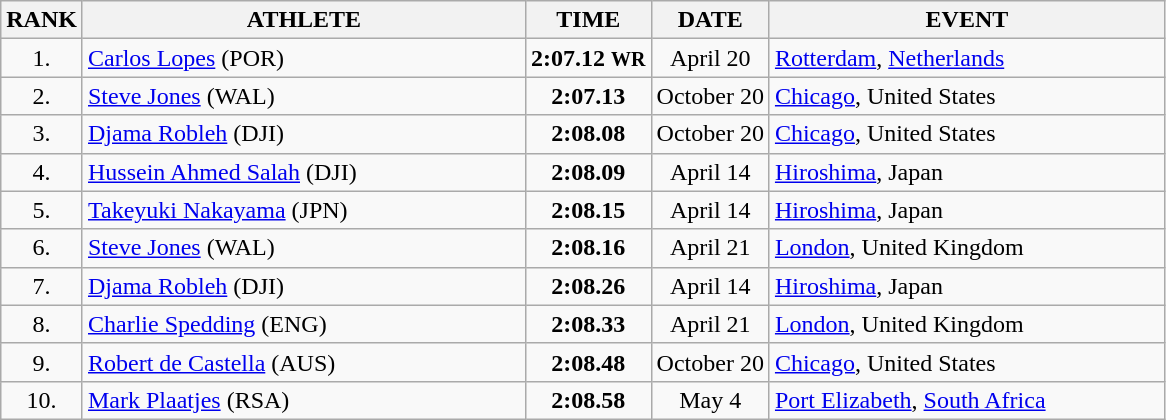<table class="wikitable sortable">
<tr>
<th>RANK</th>
<th align="left" style="width: 18em">ATHLETE</th>
<th>TIME</th>
<th>DATE</th>
<th style="width: 16em">EVENT</th>
</tr>
<tr>
<td align="center">1.</td>
<td> <a href='#'>Carlos Lopes</a> (POR)</td>
<td align="center"><strong>2:07.12</strong> <small><strong>WR</strong></small></td>
<td align="center">April 20</td>
<td><a href='#'>Rotterdam</a>, <a href='#'>Netherlands</a></td>
</tr>
<tr>
<td align="center">2.</td>
<td> <a href='#'>Steve Jones</a> (WAL)</td>
<td align="center"><strong>2:07.13</strong></td>
<td align="center">October 20</td>
<td><a href='#'>Chicago</a>, United States</td>
</tr>
<tr>
<td align="center">3.</td>
<td> <a href='#'>Djama Robleh</a> (DJI)</td>
<td align="center"><strong>2:08.08</strong></td>
<td align="center">October 20</td>
<td><a href='#'>Chicago</a>, United States</td>
</tr>
<tr>
<td align="center">4.</td>
<td> <a href='#'>Hussein Ahmed Salah</a> (DJI)</td>
<td align="center"><strong>2:08.09</strong></td>
<td align="center">April 14</td>
<td><a href='#'>Hiroshima</a>, Japan</td>
</tr>
<tr>
<td align="center">5.</td>
<td> <a href='#'>Takeyuki Nakayama</a> (JPN)</td>
<td align="center"><strong>2:08.15</strong></td>
<td align="center">April 14</td>
<td><a href='#'>Hiroshima</a>, Japan</td>
</tr>
<tr>
<td align="center">6.</td>
<td> <a href='#'>Steve Jones</a> (WAL)</td>
<td align="center"><strong>2:08.16</strong></td>
<td align="center">April 21</td>
<td><a href='#'>London</a>, United Kingdom</td>
</tr>
<tr>
<td align="center">7.</td>
<td> <a href='#'>Djama Robleh</a> (DJI)</td>
<td align="center"><strong>2:08.26</strong></td>
<td align="center">April 14</td>
<td><a href='#'>Hiroshima</a>, Japan</td>
</tr>
<tr>
<td align="center">8.</td>
<td> <a href='#'>Charlie Spedding</a> (ENG)</td>
<td align="center"><strong>2:08.33</strong></td>
<td align="center">April 21</td>
<td><a href='#'>London</a>, United Kingdom</td>
</tr>
<tr>
<td align="center">9.</td>
<td> <a href='#'>Robert de Castella</a> (AUS)</td>
<td align="center"><strong>2:08.48</strong></td>
<td align="center">October 20</td>
<td><a href='#'>Chicago</a>, United States</td>
</tr>
<tr>
<td align="center">10.</td>
<td> <a href='#'>Mark Plaatjes</a> (RSA)</td>
<td align="center"><strong>2:08.58</strong></td>
<td align="center">May 4</td>
<td><a href='#'>Port Elizabeth</a>, <a href='#'>South Africa</a></td>
</tr>
</table>
